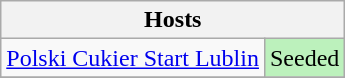<table class="wikitable" style="white-space: nowrap;">
<tr>
<th colspan="2">Hosts</th>
</tr>
<tr>
<td><a href='#'>Polski Cukier Start Lublin</a></td>
<td style="background:#bcf1bc;">Seeded</td>
</tr>
<tr>
</tr>
</table>
